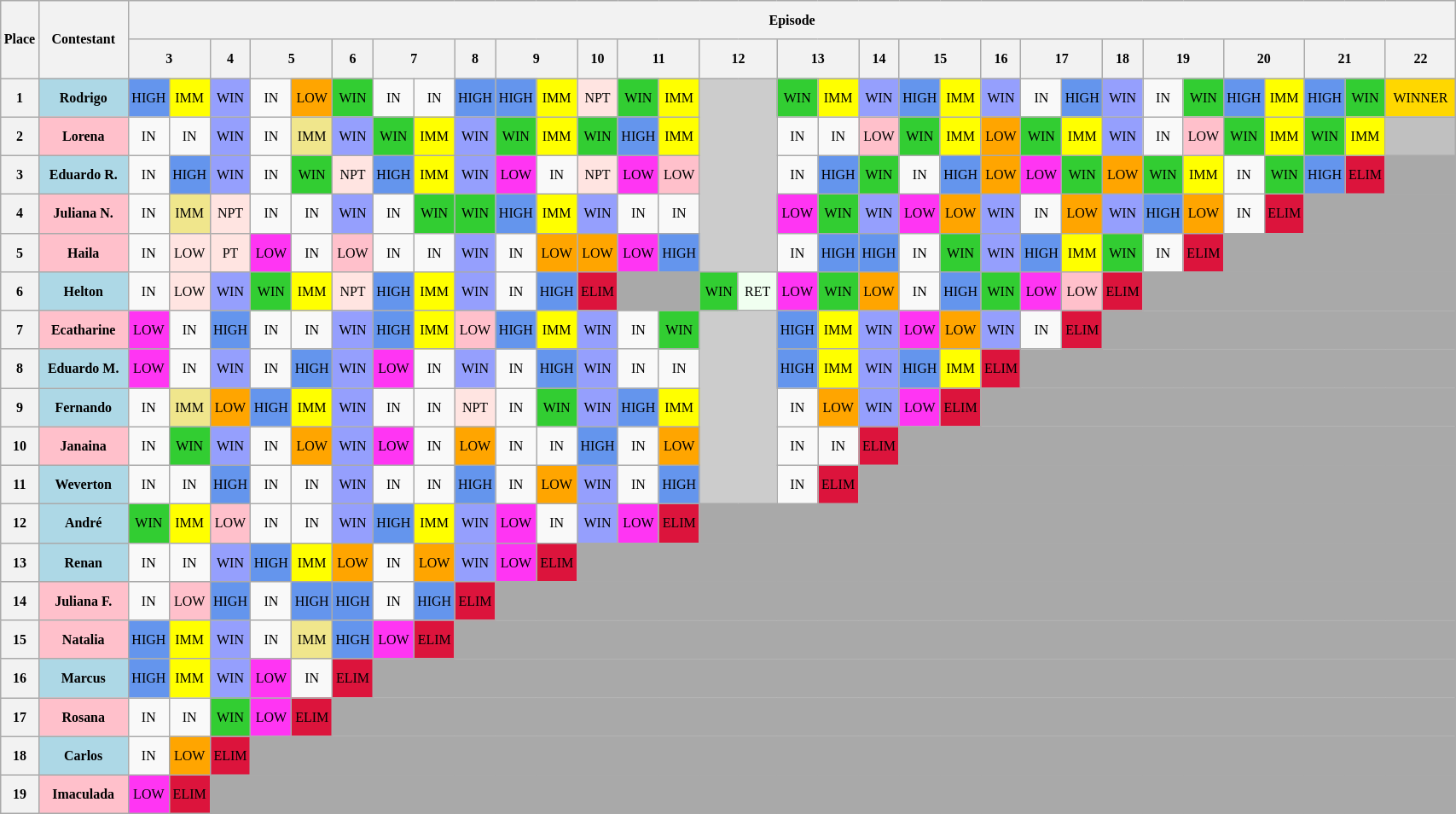<table class="wikitable" style="text-align: center; font-size: 8pt; line-height:25px;">
<tr>
<th rowspan=2>Place</th>
<th rowspan=2>Contestant</th>
<th colspan="32">Episode</th>
</tr>
<tr>
<th colspan=2>3</th>
<th>4</th>
<th colspan=2>5</th>
<th>6</th>
<th colspan=2>7</th>
<th>8</th>
<th colspan=2>9</th>
<th>10</th>
<th colspan=2>11</th>
<th colspan=2>12</th>
<th colspan=2>13</th>
<th>14</th>
<th colspan=2>15</th>
<th>16</th>
<th colspan=2>17</th>
<th>18</th>
<th colspan=2>19</th>
<th colspan=2>20</th>
<th colspan=2>21</th>
<th colspan=1>22</th>
</tr>
<tr>
<th width=10>1</th>
<td width=65 bgcolor=ADD8E6><strong>Rodrigo</strong></td>
<td width=25 bgcolor=6495ED>HIGH</td>
<td width=25 bgcolor=FFFF00>IMM</td>
<td width=25 bgcolor=959FFD>WIN</td>
<td width=25>IN</td>
<td width=25 bgcolor=FFA500>LOW</td>
<td width=25 bgcolor=32CD32>WIN</td>
<td width=25>IN</td>
<td width=25>IN</td>
<td width=25 bgcolor=6495ED>HIGH</td>
<td width=25 bgcolor=6495ED>HIGH</td>
<td width=25 bgcolor=FFFF00>IMM</td>
<td width=25 bgcolor=FFE4E1>NPT</td>
<td width=25 bgcolor=32CD32>WIN</td>
<td width=25 bgcolor=FFFF00>IMM</td>
<td width=50  bgcolor=CCCCCC rowspan=5 colspan=2></td>
<td width=25 bgcolor=32CD32>WIN</td>
<td width=25 bgcolor=FFFF00>IMM</td>
<td width=25 bgcolor=959FFD>WIN</td>
<td width=25 bgcolor=6495ED>HIGH</td>
<td width=25 bgcolor=FFFF00>IMM</td>
<td width=25 bgcolor=959FFD>WIN</td>
<td width=25>IN</td>
<td width=25 bgcolor=6495ED>HIGH</td>
<td width=25 bgcolor=959FFD>WIN</td>
<td width=25>IN</td>
<td width=25 bgcolor=32CD32>WIN</td>
<td width=25 bgcolor=6495ED>HIGH</td>
<td width=25 bgcolor=FFFF00>IMM</td>
<td width=25 bgcolor=6495ED>HIGH</td>
<td width=25 bgcolor=32CD32>WIN</td>
<td width=50 bgcolor=FFD700>WINNER</td>
</tr>
<tr>
<th>2</th>
<td bgcolor=FFC0CB><strong>Lorena</strong></td>
<td>IN</td>
<td>IN</td>
<td bgcolor=959FFD>WIN</td>
<td>IN</td>
<td bgcolor=F0E68C>IMM</td>
<td bgcolor=959FFD>WIN</td>
<td bgcolor=32CD32>WIN</td>
<td bgcolor=FFFF00>IMM</td>
<td bgcolor=959FFD>WIN</td>
<td bgcolor=32CD32>WIN</td>
<td bgcolor=FFFF00>IMM</td>
<td bgcolor=32CD32>WIN</td>
<td bgcolor=6495ED>HIGH</td>
<td bgcolor=FFFF00>IMM</td>
<td>IN</td>
<td>IN</td>
<td bgcolor=FFC0CB>LOW</td>
<td bgcolor=32CD32>WIN</td>
<td bgcolor=FFFF00>IMM</td>
<td bgcolor=FFA500>LOW</td>
<td bgcolor=32CD32>WIN</td>
<td bgcolor=FFFF00>IMM</td>
<td bgcolor=959FFD>WIN</td>
<td>IN</td>
<td bgcolor=FFC0CB>LOW</td>
<td bgcolor=32CD32>WIN</td>
<td bgcolor=FFFF00>IMM</td>
<td bgcolor=32CD32>WIN</td>
<td bgcolor=FFFF00>IMM</td>
<td bgcolor=C0C0C0></td>
</tr>
<tr>
<th>3</th>
<td bgcolor=ADD8E6><strong>Eduardo R.</strong></td>
<td>IN</td>
<td bgcolor=6495ED>HIGH</td>
<td bgcolor=959FFD>WIN</td>
<td>IN</td>
<td bgcolor=32CD32>WIN</td>
<td bgcolor=FFE4E1>NPT</td>
<td bgcolor=6495ED>HIGH</td>
<td bgcolor=FFFF00>IMM</td>
<td bgcolor=959FFD>WIN</td>
<td bgcolor=FF35F3>LOW</td>
<td>IN</td>
<td bgcolor=FFE4E1>NPT</td>
<td bgcolor=FF35F3>LOW</td>
<td bgcolor=FFC0CB>LOW</td>
<td>IN</td>
<td bgcolor=6495ED>HIGH</td>
<td bgcolor=32CD32>WIN</td>
<td>IN</td>
<td bgcolor=6495ED>HIGH</td>
<td bgcolor=FFA500>LOW</td>
<td bgcolor=FF35F3>LOW</td>
<td bgcolor=32CD32>WIN</td>
<td bgcolor=FFA500>LOW</td>
<td bgcolor=32CD32>WIN</td>
<td bgcolor=FFFF00>IMM</td>
<td>IN</td>
<td bgcolor=32CD32>WIN</td>
<td bgcolor=6495ED>HIGH</td>
<td bgcolor=DC143C>ELIM</td>
<td bgcolor=A9A9A9></td>
</tr>
<tr>
<th>4</th>
<td bgcolor=FFC0CB><strong>Juliana N.</strong></td>
<td>IN</td>
<td bgcolor=F0E68C>IMM</td>
<td bgcolor=FFE4E1>NPT</td>
<td>IN</td>
<td>IN</td>
<td bgcolor=959FFD>WIN</td>
<td>IN</td>
<td bgcolor=32CD32>WIN</td>
<td bgcolor=32CD32>WIN</td>
<td bgcolor=6495ED>HIGH</td>
<td bgcolor=FFFF00>IMM</td>
<td bgcolor=959FFD>WIN</td>
<td>IN</td>
<td>IN</td>
<td bgcolor=FF35F3>LOW</td>
<td bgcolor=32CD32>WIN</td>
<td bgcolor=959FFD>WIN</td>
<td bgcolor=FF35F3>LOW</td>
<td bgcolor=FFA500>LOW</td>
<td bgcolor=959FFD>WIN</td>
<td>IN</td>
<td bgcolor=FFA500>LOW</td>
<td bgcolor=959FFD>WIN</td>
<td bgcolor=6495ED>HIGH</td>
<td bgcolor=FFA500>LOW</td>
<td>IN</td>
<td bgcolor=DC143C>ELIM</td>
<td bgcolor=A9A9A9 colspan=3></td>
</tr>
<tr>
<th>5</th>
<td bgcolor=FFC0CB><strong>Haila</strong></td>
<td>IN</td>
<td bgcolor=FFE4E1>LOW</td>
<td bgcolor=FFE4E1>PT</td>
<td bgcolor=FF35F3>LOW</td>
<td>IN</td>
<td bgcolor=FFC0CB>LOW</td>
<td>IN</td>
<td>IN</td>
<td bgcolor=959FFD>WIN</td>
<td>IN</td>
<td bgcolor=FFA500>LOW</td>
<td bgcolor=FFA500>LOW</td>
<td bgcolor=FF35F3>LOW</td>
<td bgcolor=6495ED>HIGH</td>
<td>IN</td>
<td bgcolor=6495ED>HIGH</td>
<td bgcolor=6495ED>HIGH</td>
<td>IN</td>
<td bgcolor=32CD32>WIN</td>
<td bgcolor=959FFD>WIN</td>
<td bgcolor=6495ED>HIGH</td>
<td bgcolor=FFFF00>IMM</td>
<td bgcolor=32CD32>WIN</td>
<td>IN</td>
<td bgcolor=DC143C>ELIM</td>
<td bgcolor=A9A9A9 colspan=5></td>
</tr>
<tr>
<th>6</th>
<td bgcolor=ADD8E6><strong>Helton</strong></td>
<td>IN</td>
<td bgcolor=FFE4E1>LOW</td>
<td bgcolor=959FFD>WIN</td>
<td bgcolor=32CD32>WIN</td>
<td bgcolor=FFFF00>IMM</td>
<td bgcolor=FFE4E1>NPT</td>
<td bgcolor=6495ED>HIGH</td>
<td bgcolor=FFFF00>IMM</td>
<td bgcolor=959FFD>WIN</td>
<td>IN</td>
<td bgcolor=6495ED>HIGH</td>
<td bgcolor=DC143C>ELIM</td>
<td bgcolor=A9A9A9 colspan=2></td>
<td bgcolor=32CD32 width=25>WIN</td>
<td bgcolor=F0FFF0 width=25>RET</td>
<td bgcolor=FF35F3>LOW</td>
<td bgcolor=32CD32>WIN</td>
<td bgcolor=FFA500>LOW</td>
<td>IN</td>
<td bgcolor=6495ED>HIGH</td>
<td bgcolor=32CD32>WIN</td>
<td bgcolor=FF35F3>LOW</td>
<td bgcolor=FFC0CB>LOW</td>
<td bgcolor=DC143C>ELIM</td>
<td bgcolor=A9A9A9 colspan=7></td>
</tr>
<tr>
<th>7</th>
<td bgcolor=FFC0CB><strong>Ecatharine</strong></td>
<td bgcolor=FF35F3>LOW</td>
<td>IN</td>
<td bgcolor=6495ED>HIGH</td>
<td>IN</td>
<td>IN</td>
<td bgcolor=959FFD>WIN</td>
<td bgcolor=6495ED>HIGH</td>
<td bgcolor=FFFF00>IMM</td>
<td bgcolor=FFC0CB>LOW</td>
<td bgcolor=6495ED>HIGH</td>
<td bgcolor=FFFF00>IMM</td>
<td bgcolor=959FFD>WIN</td>
<td>IN</td>
<td bgcolor=32CD32>WIN</td>
<td bgcolor=CCCCCC rowspan=5 colspan=2></td>
<td bgcolor=6495ED>HIGH</td>
<td bgcolor=FFFF00>IMM</td>
<td bgcolor=959FFD>WIN</td>
<td bgcolor=FF35F3>LOW</td>
<td bgcolor=FFA500>LOW</td>
<td bgcolor=959FFD>WIN</td>
<td>IN</td>
<td bgcolor=DC143C>ELIM</td>
<td colspan="8" bgcolor="A9A9A9"></td>
</tr>
<tr>
<th>8</th>
<td bgcolor=ADD8E6 nowrap><strong>Eduardo M.</strong></td>
<td bgcolor=FF35F3>LOW</td>
<td>IN</td>
<td bgcolor=959FFD>WIN</td>
<td>IN</td>
<td bgcolor=6495ED>HIGH</td>
<td bgcolor=959FFD>WIN</td>
<td bgcolor=FF35F3>LOW</td>
<td>IN</td>
<td bgcolor=959FFD>WIN</td>
<td>IN</td>
<td bgcolor=6495ED>HIGH</td>
<td bgcolor=959FFD>WIN</td>
<td>IN</td>
<td>IN</td>
<td bgcolor=6495ED>HIGH</td>
<td bgcolor=FFFF00>IMM</td>
<td bgcolor=959FFD>WIN</td>
<td bgcolor=6495ED>HIGH</td>
<td bgcolor=FFFF00>IMM</td>
<td bgcolor=DC143C>ELIM</td>
<td colspan="10" bgcolor="A9A9A9"></td>
</tr>
<tr>
<th>9</th>
<td bgcolor=ADD8E6><strong>Fernando</strong></td>
<td>IN</td>
<td bgcolor=F0E68C>IMM</td>
<td bgcolor=FFA500>LOW</td>
<td bgcolor=6495ED>HIGH</td>
<td bgcolor=FFFF00>IMM</td>
<td bgcolor=959FFD>WIN</td>
<td>IN</td>
<td>IN</td>
<td bgcolor=FFE4E1>NPT</td>
<td>IN</td>
<td bgcolor=32CD32>WIN</td>
<td bgcolor=959FFD>WIN</td>
<td bgcolor=6495ED>HIGH</td>
<td bgcolor=FFFF00>IMM</td>
<td>IN</td>
<td bgcolor=FFA500>LOW</td>
<td bgcolor=959FFD>WIN</td>
<td bgcolor=FF35F3>LOW</td>
<td bgcolor=DC143C>ELIM</td>
<td colspan="11" bgcolor="A9A9A9"></td>
</tr>
<tr>
<th>10</th>
<td bgcolor=FFC0CB><strong>Janaina</strong></td>
<td>IN</td>
<td bgcolor=32CD32>WIN</td>
<td bgcolor=959FFD>WIN</td>
<td>IN</td>
<td bgcolor=FFA500>LOW</td>
<td bgcolor=959FFD>WIN</td>
<td bgcolor=FF35F3>LOW</td>
<td>IN</td>
<td bgcolor=FFA500>LOW</td>
<td>IN</td>
<td>IN</td>
<td bgcolor=6495ED>HIGH</td>
<td>IN</td>
<td bgcolor=FFA500>LOW</td>
<td>IN</td>
<td>IN</td>
<td bgcolor=DC143C>ELIM</td>
<td colspan="13" bgcolor="A9A9A9"></td>
</tr>
<tr>
<th>11</th>
<td bgcolor=ADD8E6><strong>Weverton</strong></td>
<td>IN</td>
<td>IN</td>
<td bgcolor=6495ED>HIGH</td>
<td>IN</td>
<td>IN</td>
<td bgcolor=959FFD>WIN</td>
<td>IN</td>
<td>IN</td>
<td bgcolor=6495ED>HIGH</td>
<td>IN</td>
<td bgcolor=FFA500>LOW</td>
<td bgcolor=959FFD>WIN</td>
<td>IN</td>
<td bgcolor=6495ED>HIGH</td>
<td>IN</td>
<td bgcolor=DC143C>ELIM</td>
<td colspan="14" bgcolor="A9A9A9"></td>
</tr>
<tr>
<th>12</th>
<td bgcolor=ADD8E6><strong>André</strong></td>
<td bgcolor=32CD32>WIN</td>
<td bgcolor=FFFF00>IMM</td>
<td bgcolor=FFC0CB>LOW</td>
<td>IN</td>
<td>IN</td>
<td bgcolor=959FFD>WIN</td>
<td bgcolor=6495ED>HIGH</td>
<td bgcolor=FFFF00>IMM</td>
<td bgcolor=959FFD>WIN</td>
<td bgcolor=FF35F3>LOW</td>
<td>IN</td>
<td bgcolor=959FFD>WIN</td>
<td bgcolor=FF35F3>LOW</td>
<td bgcolor=DC143C>ELIM</td>
<td colspan="18" bgcolor="A9A9A9"></td>
</tr>
<tr>
<th>13</th>
<td bgcolor=ADD8E6><strong>Renan</strong></td>
<td>IN</td>
<td>IN</td>
<td bgcolor=959FFD>WIN</td>
<td bgcolor=6495ED>HIGH</td>
<td bgcolor=FFFF00>IMM</td>
<td bgcolor=FFA500>LOW</td>
<td>IN</td>
<td bgcolor=FFA500>LOW</td>
<td bgcolor=959FFD>WIN</td>
<td bgcolor=FF35F3>LOW</td>
<td bgcolor=DC143C>ELIM</td>
<td colspan="21" bgcolor="A9A9A9"></td>
</tr>
<tr>
<th>14</th>
<td bgcolor=FFC0CB><strong>Juliana F.</strong></td>
<td>IN</td>
<td bgcolor=FFC0CB>LOW</td>
<td bgcolor=6495ED>HIGH</td>
<td>IN</td>
<td bgcolor=6495ED>HIGH</td>
<td bgcolor=6495ED>HIGH</td>
<td>IN</td>
<td bgcolor=6495ED>HIGH</td>
<td bgcolor=DC143C>ELIM</td>
<td colspan="23" bgcolor="A9A9A9"></td>
</tr>
<tr>
<th>15</th>
<td bgcolor=FFC0CB><strong>Natalia</strong></td>
<td bgcolor=6495ED>HIGH</td>
<td bgcolor=FFFF00>IMM</td>
<td bgcolor=959FFD>WIN</td>
<td>IN</td>
<td bgcolor=F0E68C>IMM</td>
<td bgcolor=6495ED>HIGH</td>
<td bgcolor=FF35F3>LOW</td>
<td bgcolor=DC143C>ELIM</td>
<td colspan="24" bgcolor="A9A9A9"></td>
</tr>
<tr>
<th>16</th>
<td bgcolor=ADD8E6><strong>Marcus</strong></td>
<td bgcolor=6495ED>HIGH</td>
<td bgcolor=FFFF00>IMM</td>
<td bgcolor=959FFD>WIN</td>
<td bgcolor=FF35F3>LOW</td>
<td>IN</td>
<td bgcolor=DC143C>ELIM</td>
<td colspan="26" bgcolor="A9A9A9"></td>
</tr>
<tr>
<th>17</th>
<td bgcolor=FFC0CB><strong>Rosana</strong></td>
<td>IN</td>
<td>IN</td>
<td bgcolor=32CD32>WIN</td>
<td bgcolor=FF35F3>LOW</td>
<td bgcolor=DC143C>ELIM</td>
<td colspan="27" bgcolor="A9A9A9"></td>
</tr>
<tr>
<th>18</th>
<td bgcolor=ADD8E6><strong>Carlos</strong></td>
<td>IN</td>
<td bgcolor=FFA500>LOW</td>
<td bgcolor=DC143C>ELIM</td>
<td colspan="29" bgcolor="A9A9A9"></td>
</tr>
<tr>
<th>19</th>
<td bgcolor=FFC0CB><strong>Imaculada</strong></td>
<td bgcolor=FF35F3>LOW</td>
<td bgcolor=DC143C>ELIM</td>
<td colspan="30" bgcolor="A9A9A9"></td>
</tr>
</table>
